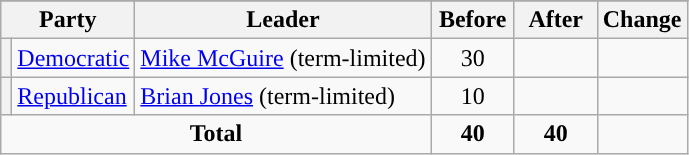<table class="wikitable" style="text-align:center;">
<tr>
</tr>
<tr>
<th colspan=2>Party</th>
<th>Leader</th>
<th style="width:3em">Before</th>
<th style="width:3em">After</th>
<th style="width:3em">Change</th>
</tr>
<tr>
<th style="background-color:"></th>
<td style="text-align:left;"><a href='#'>Democratic</a></td>
<td style="text-align:left;"><a href='#'>Mike McGuire</a> (term-limited)</td>
<td>30</td>
<td></td>
<td></td>
</tr>
<tr>
<th style="background-color:"></th>
<td style="text-align:left;"><a href='#'>Republican</a></td>
<td style="text-align:left;"><a href='#'>Brian Jones</a> (term-limited)</td>
<td>10</td>
<td></td>
<td></td>
</tr>
<tr>
<td colspan=3><strong>Total</strong></td>
<td><strong>40</strong></td>
<td><strong>40</strong></td>
<td></td>
</tr>
</table>
